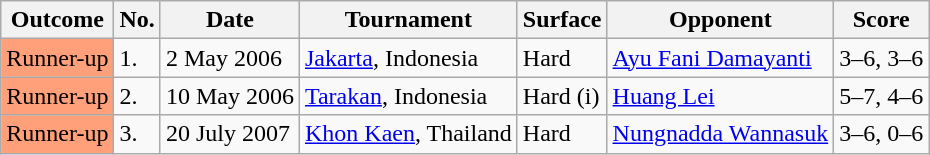<table class="sortable wikitable">
<tr>
<th>Outcome</th>
<th>No.</th>
<th>Date</th>
<th>Tournament</th>
<th>Surface</th>
<th>Opponent</th>
<th class="unsortable">Score</th>
</tr>
<tr>
<td bgcolor="FFA07A">Runner-up</td>
<td>1.</td>
<td>2 May 2006</td>
<td><a href='#'>Jakarta</a>, Indonesia</td>
<td>Hard</td>
<td> <a href='#'>Ayu Fani Damayanti</a></td>
<td>3–6, 3–6</td>
</tr>
<tr>
<td bgcolor="FFA07A">Runner-up</td>
<td>2.</td>
<td>10 May 2006</td>
<td><a href='#'>Tarakan</a>, Indonesia</td>
<td>Hard (i)</td>
<td> <a href='#'>Huang Lei</a></td>
<td>5–7, 4–6</td>
</tr>
<tr>
<td bgcolor="FFA07A">Runner-up</td>
<td>3.</td>
<td>20 July 2007</td>
<td><a href='#'>Khon Kaen</a>, Thailand</td>
<td>Hard</td>
<td> <a href='#'>Nungnadda Wannasuk</a></td>
<td>3–6, 0–6</td>
</tr>
</table>
